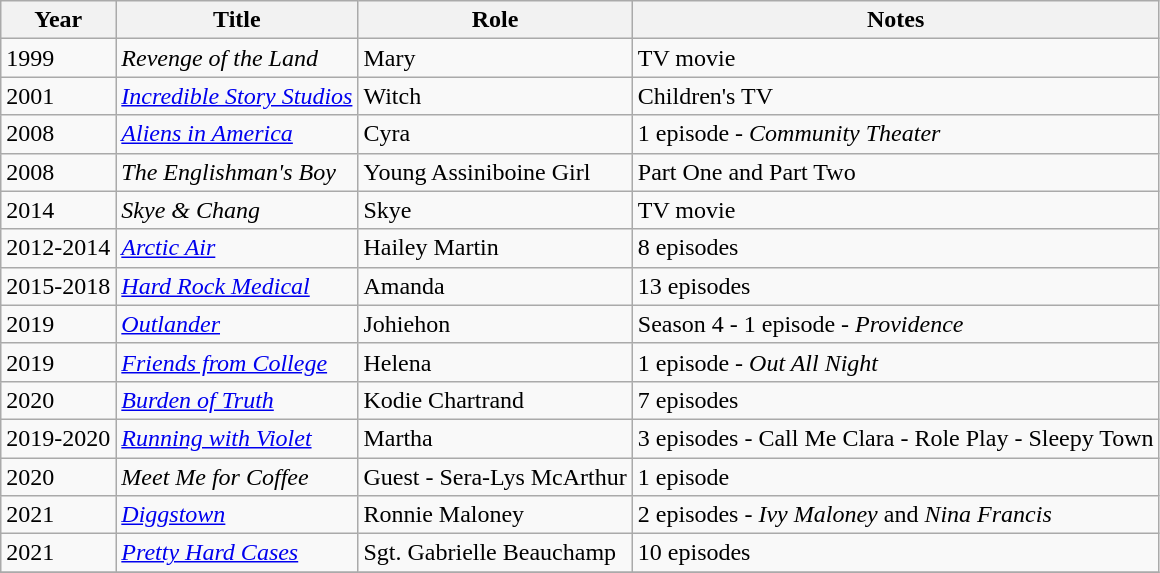<table class="wikitable sortable">
<tr>
<th>Year</th>
<th>Title</th>
<th>Role</th>
<th class="unsortable">Notes</th>
</tr>
<tr>
<td>1999</td>
<td><em>Revenge of the Land</em> </td>
<td>Mary</td>
<td>TV movie</td>
</tr>
<tr>
<td>2001</td>
<td><em><a href='#'>Incredible Story Studios</a> </em> </td>
<td>Witch</td>
<td>Children's TV</td>
</tr>
<tr>
<td>2008</td>
<td><em><a href='#'>Aliens in America</a> </em></td>
<td>Cyra</td>
<td>1 episode - <em>Community Theater </em></td>
</tr>
<tr>
<td>2008</td>
<td data-sort-value="Englishman's Boy, The"><em>The Englishman's Boy</em></td>
<td>Young Assiniboine Girl</td>
<td>Part One and  Part Two</td>
</tr>
<tr>
<td>2014</td>
<td><em>Skye & Chang</em> </td>
<td>Skye</td>
<td>TV movie</td>
</tr>
<tr>
<td>2012-2014</td>
<td><em><a href='#'>Arctic Air</a></em></td>
<td>Hailey Martin</td>
<td>8 episodes</td>
</tr>
<tr>
<td>2015-2018</td>
<td><em><a href='#'>Hard Rock Medical</a></em></td>
<td>Amanda</td>
<td>13 episodes</td>
</tr>
<tr>
<td>2019</td>
<td><em><a href='#'>Outlander</a></em></td>
<td>Johiehon</td>
<td>Season 4 - 1 episode - <em>Providence</em></td>
</tr>
<tr>
<td>2019</td>
<td><em><a href='#'>Friends from College</a></em></td>
<td>Helena</td>
<td>1 episode - <em>Out All Night</em></td>
</tr>
<tr>
<td>2020</td>
<td><em><a href='#'>Burden of Truth</a></em></td>
<td>Kodie Chartrand</td>
<td>7 episodes</td>
</tr>
<tr>
<td>2019-2020</td>
<td><em> <a href='#'>Running with Violet</a> </em></td>
<td>Martha</td>
<td>3 episodes - Call Me Clara - Role Play - Sleepy Town</td>
</tr>
<tr>
<td>2020</td>
<td><em>Meet Me for Coffee</em></td>
<td>Guest - Sera-Lys McArthur</td>
<td>1 episode</td>
</tr>
<tr>
<td>2021</td>
<td><em><a href='#'>Diggstown</a></em></td>
<td>Ronnie Maloney</td>
<td>2 episodes - <em>Ivy Maloney</em> and  <em>Nina Francis</em></td>
</tr>
<tr>
<td>2021</td>
<td><em><a href='#'>Pretty Hard Cases</a></em></td>
<td>Sgt. Gabrielle Beauchamp</td>
<td>10 episodes</td>
</tr>
<tr>
</tr>
</table>
